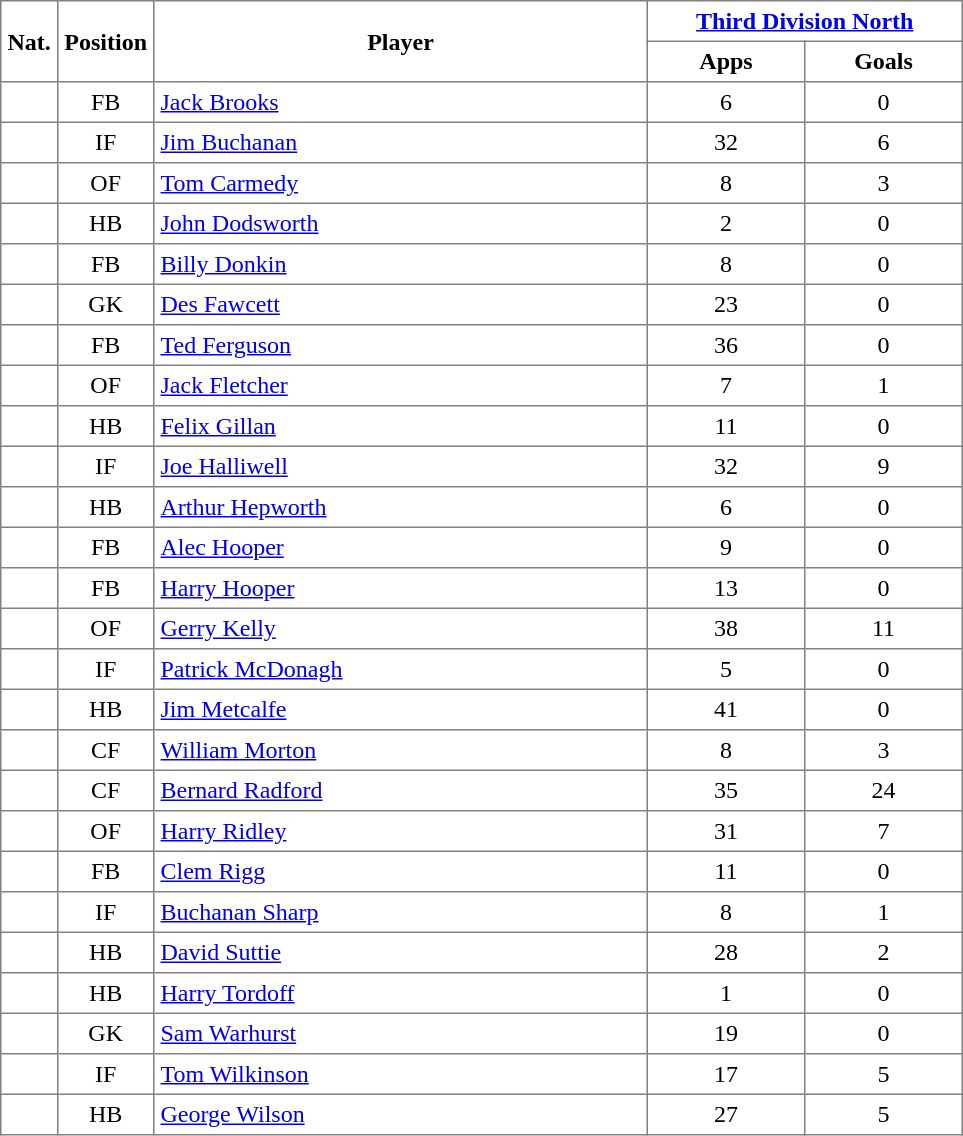<table class="toccolours" border="1" cellpadding="4" cellspacing="0" style="text-align:center; border-collapse: collapse; margin:0;">
<tr>
<th rowspan=2>Nat.</th>
<th rowspan=2>Position</th>
<th rowspan=2 style="width:20em">Player</th>
<th colspan=2 style="width:12em"><a href='#'>Third Division North</a></th>
</tr>
<tr>
<th style="width:6em">Apps</th>
<th style="width:6em">Goals</th>
</tr>
<tr>
<td></td>
<td>FB</td>
<td align="left"><a href='#'>Jack Brooks</a></td>
<td>6</td>
<td>0</td>
</tr>
<tr>
<td></td>
<td>IF</td>
<td align="left"><a href='#'>Jim Buchanan</a></td>
<td>32</td>
<td>6</td>
</tr>
<tr>
<td></td>
<td>OF</td>
<td align="left"><a href='#'>Tom Carmedy</a></td>
<td>8</td>
<td>3</td>
</tr>
<tr>
<td></td>
<td>HB</td>
<td align="left"><a href='#'>John Dodsworth</a></td>
<td>2</td>
<td>0</td>
</tr>
<tr>
<td></td>
<td>FB</td>
<td align="left"><a href='#'>Billy Donkin</a></td>
<td>8</td>
<td>0</td>
</tr>
<tr>
<td></td>
<td>GK</td>
<td align="left"><a href='#'>Des Fawcett</a></td>
<td>23</td>
<td>0</td>
</tr>
<tr>
<td></td>
<td>FB</td>
<td align="left"><a href='#'>Ted Ferguson</a></td>
<td>36</td>
<td>0</td>
</tr>
<tr>
<td></td>
<td>OF</td>
<td align="left"><a href='#'>Jack Fletcher</a></td>
<td>7</td>
<td>1</td>
</tr>
<tr>
<td></td>
<td>HB</td>
<td align="left"><a href='#'>Felix Gillan</a></td>
<td>11</td>
<td>0</td>
</tr>
<tr>
<td></td>
<td>IF</td>
<td align="left"><a href='#'>Joe Halliwell</a></td>
<td>32</td>
<td>9</td>
</tr>
<tr>
<td></td>
<td>HB</td>
<td align="left"><a href='#'>Arthur Hepworth</a></td>
<td>6</td>
<td>0</td>
</tr>
<tr>
<td></td>
<td>FB</td>
<td align="left"><a href='#'>Alec Hooper</a></td>
<td>9</td>
<td>0</td>
</tr>
<tr>
<td></td>
<td>FB</td>
<td align="left"><a href='#'>Harry Hooper</a></td>
<td>13</td>
<td>0</td>
</tr>
<tr>
<td></td>
<td>OF</td>
<td align="left"><a href='#'>Gerry Kelly</a></td>
<td>38</td>
<td>11</td>
</tr>
<tr>
<td></td>
<td>IF</td>
<td align="left"><a href='#'>Patrick McDonagh</a></td>
<td>5</td>
<td>0</td>
</tr>
<tr>
<td></td>
<td>HB</td>
<td align="left"><a href='#'>Jim Metcalfe</a></td>
<td>41</td>
<td>0</td>
</tr>
<tr>
<td></td>
<td>CF</td>
<td align="left"><a href='#'>William Morton</a></td>
<td>8</td>
<td>3</td>
</tr>
<tr>
<td></td>
<td>CF</td>
<td align="left"><a href='#'>Bernard Radford</a></td>
<td>35</td>
<td>24</td>
</tr>
<tr>
<td></td>
<td>OF</td>
<td align="left"><a href='#'>Harry Ridley</a></td>
<td>31</td>
<td>7</td>
</tr>
<tr>
<td></td>
<td>FB</td>
<td align="left"><a href='#'>Clem Rigg</a></td>
<td>11</td>
<td>0</td>
</tr>
<tr>
<td></td>
<td>IF</td>
<td align="left"><a href='#'>Buchanan Sharp</a></td>
<td>8</td>
<td>1</td>
</tr>
<tr>
<td></td>
<td>HB</td>
<td align="left"><a href='#'>David Suttie</a></td>
<td>28</td>
<td>2</td>
</tr>
<tr>
<td></td>
<td>HB</td>
<td align="left"><a href='#'>Harry Tordoff</a></td>
<td>1</td>
<td>0</td>
</tr>
<tr>
<td></td>
<td>GK</td>
<td align="left"><a href='#'>Sam Warhurst</a></td>
<td>19</td>
<td>0</td>
</tr>
<tr>
<td></td>
<td>IF</td>
<td align="left"><a href='#'>Tom Wilkinson</a></td>
<td>17</td>
<td>5</td>
</tr>
<tr>
<td></td>
<td>HB</td>
<td align="left"><a href='#'>George Wilson</a></td>
<td>27</td>
<td>5</td>
</tr>
</table>
